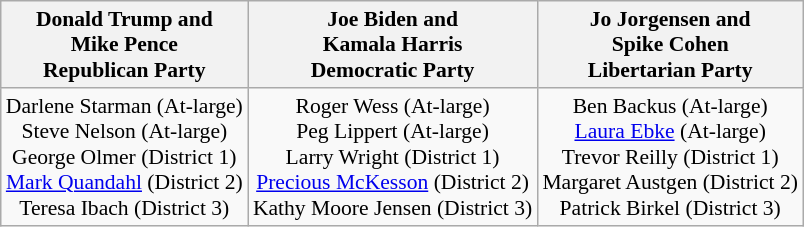<table class="wikitable" style="font-size:90%;text-align:center;">
<tr>
<th>Donald Trump and<br> Mike Pence<br>Republican Party</th>
<th>Joe Biden and<br> Kamala Harris<br>Democratic Party</th>
<th>Jo Jorgensen and<br> Spike Cohen<br>Libertarian Party</th>
</tr>
<tr>
<td>Darlene Starman (At-large)<br>Steve Nelson (At-large)<br>George Olmer (District 1)<br><a href='#'>Mark Quandahl</a> (District 2)<br>Teresa Ibach (District 3)</td>
<td>Roger Wess (At-large)<br>Peg Lippert (At-large)<br>Larry Wright (District 1)<br><a href='#'>Precious McKesson</a> (District 2)<br>Kathy Moore Jensen (District 3)</td>
<td>Ben Backus (At-large)<br><a href='#'>Laura Ebke</a> (At-large)<br>Trevor Reilly (District 1)<br>Margaret Austgen (District 2)<br>Patrick Birkel (District 3)</td>
</tr>
</table>
